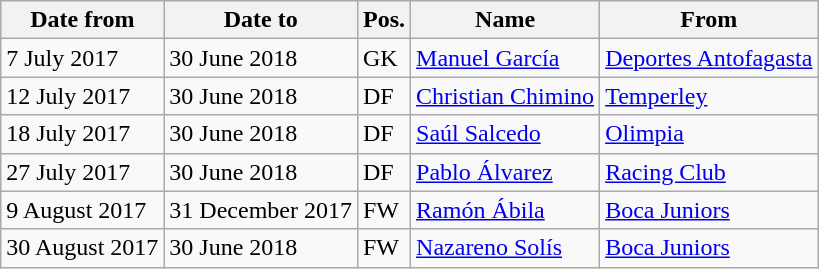<table class="wikitable">
<tr>
<th>Date from</th>
<th>Date to</th>
<th>Pos.</th>
<th>Name</th>
<th>From</th>
</tr>
<tr>
<td>7 July 2017</td>
<td>30 June 2018</td>
<td>GK</td>
<td> <a href='#'>Manuel García</a></td>
<td> <a href='#'>Deportes Antofagasta</a></td>
</tr>
<tr>
<td>12 July 2017</td>
<td>30 June 2018</td>
<td>DF</td>
<td> <a href='#'>Christian Chimino</a></td>
<td> <a href='#'>Temperley</a></td>
</tr>
<tr>
<td>18 July 2017</td>
<td>30 June 2018</td>
<td>DF</td>
<td> <a href='#'>Saúl Salcedo</a></td>
<td> <a href='#'>Olimpia</a></td>
</tr>
<tr>
<td>27 July 2017</td>
<td>30 June 2018</td>
<td>DF</td>
<td> <a href='#'>Pablo Álvarez</a></td>
<td> <a href='#'>Racing Club</a></td>
</tr>
<tr>
<td>9 August 2017</td>
<td>31 December 2017</td>
<td>FW</td>
<td> <a href='#'>Ramón Ábila</a></td>
<td> <a href='#'>Boca Juniors</a></td>
</tr>
<tr>
<td>30 August 2017</td>
<td>30 June 2018</td>
<td>FW</td>
<td> <a href='#'>Nazareno Solís</a></td>
<td> <a href='#'>Boca Juniors</a></td>
</tr>
</table>
